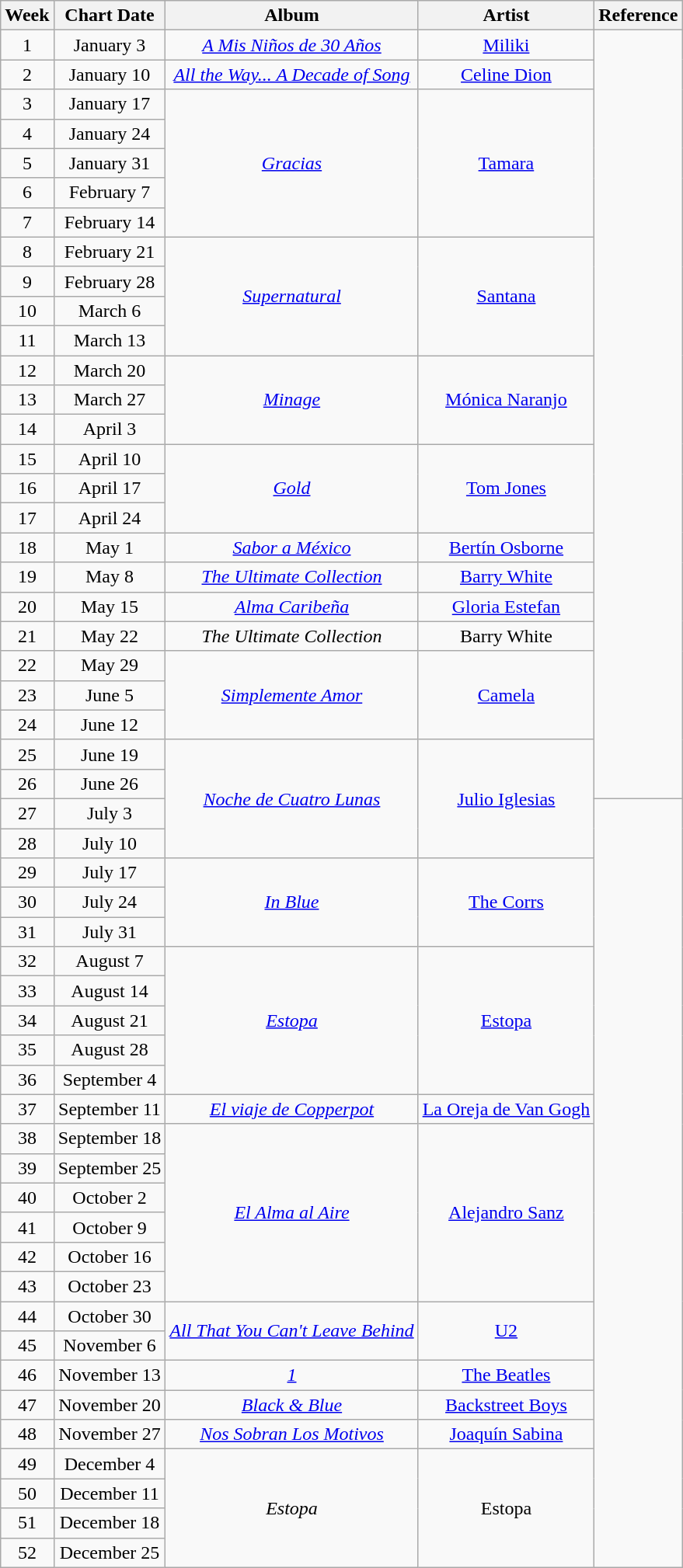<table class="wikitable" style="text-align: center">
<tr>
<th width="">Week</th>
<th width="">Chart Date</th>
<th width="">Album</th>
<th width="">Artist</th>
<th width="" class="unsortable">Reference</th>
</tr>
<tr>
<td>1</td>
<td>January 3</td>
<td><em><a href='#'>A Mis Niños de 30 Años</a></em></td>
<td><a href='#'>Miliki</a></td>
<td rowspan="26"></td>
</tr>
<tr>
<td>2</td>
<td>January 10</td>
<td><em><a href='#'>All the Way... A Decade of Song</a></em></td>
<td><a href='#'>Celine Dion</a></td>
</tr>
<tr>
<td>3</td>
<td>January 17</td>
<td rowspan="5"><em><a href='#'>Gracias</a></em></td>
<td rowspan="5"><a href='#'>Tamara</a></td>
</tr>
<tr>
<td>4</td>
<td>January 24</td>
</tr>
<tr>
<td>5</td>
<td>January 31</td>
</tr>
<tr>
<td>6</td>
<td>February 7</td>
</tr>
<tr>
<td>7</td>
<td>February 14</td>
</tr>
<tr>
<td>8</td>
<td>February 21</td>
<td rowspan="4"><em><a href='#'>Supernatural</a></em></td>
<td rowspan="4"><a href='#'>Santana</a></td>
</tr>
<tr>
<td>9</td>
<td>February 28</td>
</tr>
<tr>
<td>10</td>
<td>March 6</td>
</tr>
<tr>
<td>11</td>
<td>March 13</td>
</tr>
<tr>
<td>12</td>
<td>March 20</td>
<td rowspan="3"><em><a href='#'>Minage</a></em></td>
<td rowspan="3"><a href='#'>Mónica Naranjo</a></td>
</tr>
<tr>
<td>13</td>
<td>March 27</td>
</tr>
<tr>
<td>14</td>
<td>April 3</td>
</tr>
<tr>
<td>15</td>
<td>April 10</td>
<td rowspan="3"><em><a href='#'>Gold</a></em></td>
<td rowspan="3"><a href='#'>Tom Jones</a></td>
</tr>
<tr>
<td>16</td>
<td>April 17</td>
</tr>
<tr>
<td>17</td>
<td>April 24</td>
</tr>
<tr>
<td>18</td>
<td>May 1</td>
<td><em><a href='#'>Sabor a México</a></em></td>
<td><a href='#'>Bertín Osborne</a></td>
</tr>
<tr>
<td>19</td>
<td>May 8</td>
<td><em><a href='#'>The Ultimate Collection</a></em></td>
<td><a href='#'>Barry White</a></td>
</tr>
<tr>
<td>20</td>
<td>May 15</td>
<td><em><a href='#'>Alma Caribeña</a></em></td>
<td><a href='#'>Gloria Estefan</a></td>
</tr>
<tr>
<td>21</td>
<td>May 22</td>
<td><em>The Ultimate Collection</em></td>
<td>Barry White</td>
</tr>
<tr>
<td>22</td>
<td>May 29</td>
<td rowspan="3"><em><a href='#'>Simplemente Amor</a></em></td>
<td rowspan="3"><a href='#'>Camela</a></td>
</tr>
<tr>
<td>23</td>
<td>June 5</td>
</tr>
<tr>
<td>24</td>
<td>June 12</td>
</tr>
<tr>
<td>25</td>
<td>June 19</td>
<td rowspan="4"><em><a href='#'>Noche de Cuatro Lunas</a></em></td>
<td rowspan="4"><a href='#'>Julio Iglesias</a></td>
</tr>
<tr>
<td>26</td>
<td>June 26</td>
</tr>
<tr>
<td>27</td>
<td>July 3</td>
<td rowspan="26"></td>
</tr>
<tr>
<td>28</td>
<td>July 10</td>
</tr>
<tr>
<td>29</td>
<td>July 17</td>
<td rowspan="3"><em><a href='#'>In Blue</a></em></td>
<td rowspan="3"><a href='#'>The Corrs</a></td>
</tr>
<tr>
<td>30</td>
<td>July 24</td>
</tr>
<tr>
<td>31</td>
<td>July 31</td>
</tr>
<tr>
<td>32</td>
<td>August 7</td>
<td rowspan="5"><em><a href='#'>Estopa</a></em></td>
<td rowspan="5"><a href='#'>Estopa</a></td>
</tr>
<tr>
<td>33</td>
<td>August 14</td>
</tr>
<tr>
<td>34</td>
<td>August 21</td>
</tr>
<tr>
<td>35</td>
<td>August 28</td>
</tr>
<tr>
<td>36</td>
<td>September 4</td>
</tr>
<tr>
<td>37</td>
<td>September 11</td>
<td><em><a href='#'>El viaje de Copperpot</a></em></td>
<td><a href='#'>La Oreja de Van Gogh</a></td>
</tr>
<tr>
<td>38</td>
<td>September 18</td>
<td rowspan="6"><em><a href='#'>El Alma al Aire</a></em></td>
<td rowspan="6"><a href='#'>Alejandro Sanz</a></td>
</tr>
<tr>
<td>39</td>
<td>September 25</td>
</tr>
<tr>
<td>40</td>
<td>October 2</td>
</tr>
<tr>
<td>41</td>
<td>October 9</td>
</tr>
<tr>
<td>42</td>
<td>October 16</td>
</tr>
<tr>
<td>43</td>
<td>October 23</td>
</tr>
<tr>
<td>44</td>
<td>October 30</td>
<td rowspan="2"><em><a href='#'>All That You Can't Leave Behind</a></em></td>
<td Rowspan="2"><a href='#'>U2</a></td>
</tr>
<tr>
<td>45</td>
<td>November 6</td>
</tr>
<tr>
<td>46</td>
<td>November 13</td>
<td><em><a href='#'>1</a></em></td>
<td><a href='#'>The Beatles</a></td>
</tr>
<tr>
<td>47</td>
<td>November 20</td>
<td><em><a href='#'>Black & Blue</a></em></td>
<td><a href='#'>Backstreet Boys</a></td>
</tr>
<tr>
<td>48</td>
<td>November 27</td>
<td><em><a href='#'>Nos Sobran Los Motivos</a></em></td>
<td><a href='#'>Joaquín Sabina</a></td>
</tr>
<tr>
<td>49</td>
<td>December 4</td>
<td rowspan="4"><em>Estopa</em></td>
<td rowspan="4">Estopa</td>
</tr>
<tr>
<td>50</td>
<td>December 11</td>
</tr>
<tr>
<td>51</td>
<td>December 18</td>
</tr>
<tr>
<td>52</td>
<td>December 25</td>
</tr>
</table>
